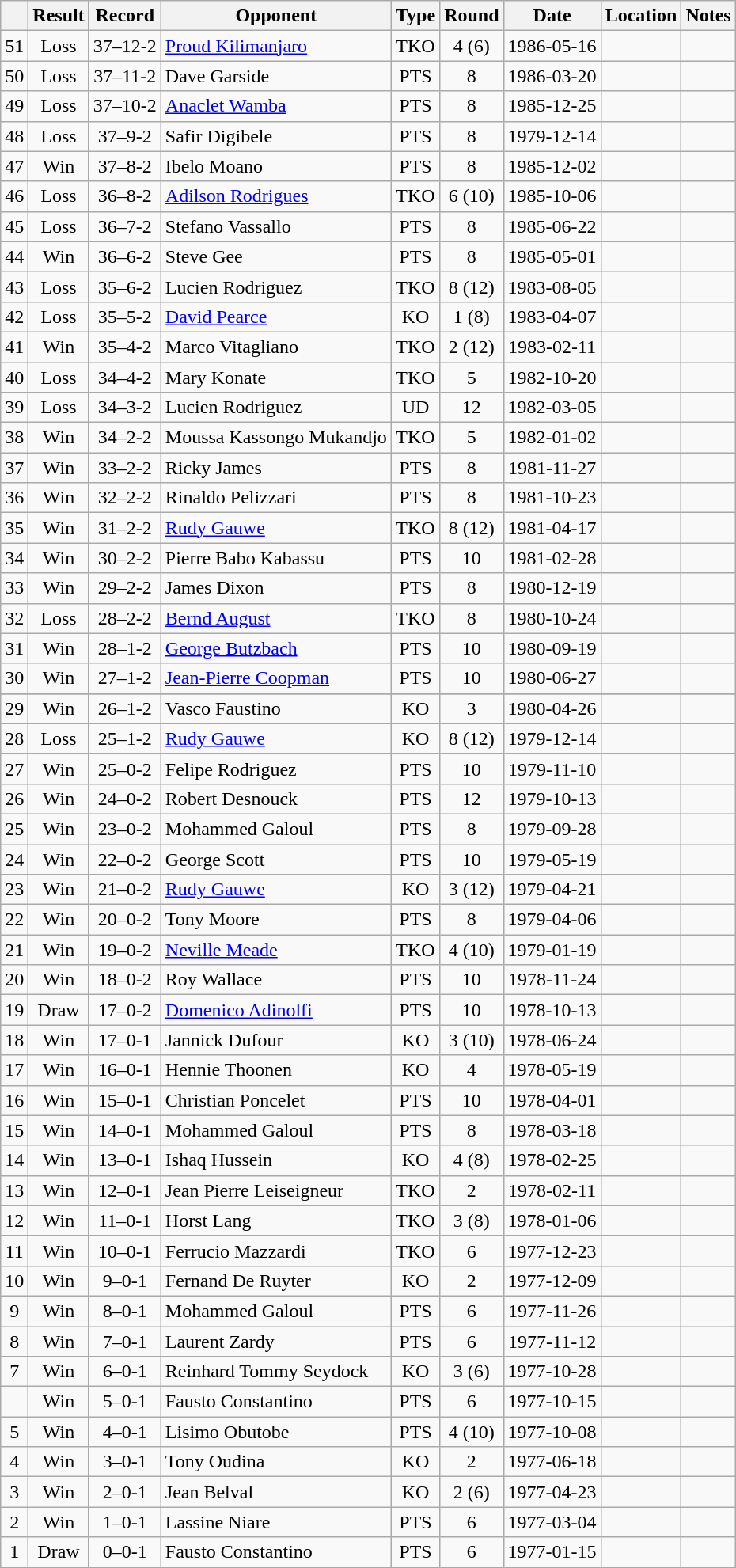<table class="wikitable" style="text-align:center">
<tr>
<th></th>
<th>Result</th>
<th>Record</th>
<th>Opponent</th>
<th>Type</th>
<th>Round</th>
<th>Date</th>
<th>Location</th>
<th>Notes</th>
</tr>
<tr>
<td>51</td>
<td>Loss</td>
<td>37–12-2</td>
<td style="text-align:left;"> <a href='#'>Proud Kilimanjaro</a></td>
<td>TKO</td>
<td>4 (6)</td>
<td>1986-05-16</td>
<td style="text-align:left;"> </td>
<td></td>
</tr>
<tr>
<td>50</td>
<td>Loss</td>
<td>37–11-2</td>
<td style="text-align:left;"> Dave Garside</td>
<td>PTS</td>
<td>8</td>
<td>1986-03-20</td>
<td style="text-align:left;"> </td>
<td></td>
</tr>
<tr>
<td>49</td>
<td>Loss</td>
<td>37–10-2</td>
<td style="text-align:left;"> <a href='#'>Anaclet Wamba</a></td>
<td>PTS</td>
<td>8</td>
<td>1985-12-25</td>
<td style="text-align:left;"> </td>
<td></td>
</tr>
<tr>
<td>48</td>
<td>Loss</td>
<td>37–9-2</td>
<td style="text-align:left;"> Safir Digibele</td>
<td>PTS</td>
<td>8</td>
<td>1979-12-14</td>
<td style="text-align:left;"> </td>
<td></td>
</tr>
<tr>
<td>47</td>
<td>Win</td>
<td>37–8-2</td>
<td style="text-align:left;"> Ibelo Moano</td>
<td>PTS</td>
<td>8</td>
<td>1985-12-02</td>
<td style="text-align:left;"> </td>
<td></td>
</tr>
<tr>
<td>46</td>
<td>Loss</td>
<td>36–8-2</td>
<td style="text-align:left;"> 	<a href='#'>Adilson Rodrigues</a></td>
<td>TKO</td>
<td>6 (10)</td>
<td>1985-10-06</td>
<td style="text-align:left;"> </td>
<td></td>
</tr>
<tr>
<td>45</td>
<td>Loss</td>
<td>36–7-2</td>
<td style="text-align:left;"> Stefano Vassallo</td>
<td>PTS</td>
<td>8</td>
<td>1985-06-22</td>
<td style="text-align:left;"> </td>
<td></td>
</tr>
<tr>
<td>44</td>
<td>Win</td>
<td>36–6-2</td>
<td style="text-align:left;"> Steve Gee</td>
<td>PTS</td>
<td>8</td>
<td>1985-05-01</td>
<td style="text-align:left;"> </td>
<td></td>
</tr>
<tr>
<td>43</td>
<td>Loss</td>
<td>35–6-2</td>
<td style="text-align:left;"> Lucien Rodriguez</td>
<td>TKO</td>
<td>8 (12)</td>
<td>1983-08-05</td>
<td style="text-align:left;"> </td>
<td style="text-align:left;"></td>
</tr>
<tr>
<td>42</td>
<td>Loss</td>
<td>35–5-2</td>
<td style="text-align:left;"> <a href='#'>David Pearce</a></td>
<td>KO</td>
<td>1 (8)</td>
<td>1983-04-07</td>
<td style="text-align:left;"> </td>
<td></td>
</tr>
<tr>
<td>41</td>
<td>Win</td>
<td>35–4-2</td>
<td style="text-align:left;"> Marco Vitagliano</td>
<td>TKO</td>
<td>2 (12)</td>
<td>1983-02-11</td>
<td style="text-align:left;"> </td>
<td></td>
</tr>
<tr>
<td>40</td>
<td>Loss</td>
<td>34–4-2</td>
<td style="text-align:left;"> Mary Konate</td>
<td>TKO</td>
<td>5</td>
<td>1982-10-20</td>
<td style="text-align:left;"> </td>
<td></td>
</tr>
<tr>
<td>39</td>
<td>Loss</td>
<td>34–3-2</td>
<td style="text-align:left;"> Lucien Rodriguez</td>
<td>UD</td>
<td>12</td>
<td>1982-03-05</td>
<td style="text-align:left;"> </td>
<td style="text-align:left;"></td>
</tr>
<tr>
<td>38</td>
<td>Win</td>
<td>34–2-2</td>
<td style="text-align:left;"> Moussa Kassongo Mukandjo</td>
<td>TKO</td>
<td>5</td>
<td>1982-01-02</td>
<td style="text-align:left;"> </td>
<td></td>
</tr>
<tr>
<td>37</td>
<td>Win</td>
<td>33–2-2</td>
<td style="text-align:left;"> Ricky James</td>
<td>PTS</td>
<td>8</td>
<td>1981-11-27</td>
<td style="text-align:left;"> </td>
<td></td>
</tr>
<tr>
<td>36</td>
<td>Win</td>
<td>32–2-2</td>
<td style="text-align:left;"> Rinaldo Pelizzari</td>
<td>PTS</td>
<td>8</td>
<td>1981-10-23</td>
<td style="text-align:left;"> </td>
<td></td>
</tr>
<tr>
<td>35</td>
<td>Win</td>
<td>31–2-2</td>
<td style="text-align:left;"> <a href='#'>Rudy Gauwe</a></td>
<td>TKO</td>
<td>8 (12)</td>
<td>1981-04-17</td>
<td style="text-align:left;"> </td>
<td style="text-align:left;"></td>
</tr>
<tr>
<td>34</td>
<td>Win</td>
<td>30–2-2</td>
<td style="text-align:left;"> Pierre Babo Kabassu</td>
<td>PTS</td>
<td>10</td>
<td>1981-02-28</td>
<td style="text-align:left;"> </td>
<td></td>
</tr>
<tr>
<td>33</td>
<td>Win</td>
<td>29–2-2</td>
<td style="text-align:left;"> James Dixon</td>
<td>PTS</td>
<td>8</td>
<td>1980-12-19</td>
<td style="text-align:left;"> </td>
<td></td>
</tr>
<tr>
<td>32</td>
<td>Loss</td>
<td>28–2-2</td>
<td style="text-align:left;"> <a href='#'>Bernd August</a></td>
<td>TKO</td>
<td>8</td>
<td>1980-10-24</td>
<td style="text-align:left;"> </td>
<td style="text-align:left;"></td>
</tr>
<tr>
<td>31</td>
<td>Win</td>
<td>28–1-2</td>
<td style="text-align:left;"> <a href='#'>George Butzbach</a></td>
<td>PTS</td>
<td>10</td>
<td>1980-09-19</td>
<td style="text-align:left;"> </td>
<td></td>
</tr>
<tr>
<td>30</td>
<td>Win</td>
<td>27–1-2</td>
<td style="text-align:left;"> <a href='#'>Jean-Pierre Coopman</a></td>
<td>PTS</td>
<td>10</td>
<td>1980-06-27</td>
<td style="text-align:left;"> </td>
<td style="text-align:left;"></td>
</tr>
<tr>
</tr>
<tr>
<td>29</td>
<td>Win</td>
<td>26–1-2</td>
<td style="text-align:left;"> Vasco Faustino</td>
<td>KO</td>
<td>3</td>
<td>1980-04-26</td>
<td style="text-align:left;"> </td>
<td></td>
</tr>
<tr>
<td>28</td>
<td>Loss</td>
<td>25–1-2</td>
<td style="text-align:left;"> <a href='#'>Rudy Gauwe</a></td>
<td>KO</td>
<td>8 (12)</td>
<td>1979-12-14</td>
<td style="text-align:left;"> </td>
<td style="text-align:left;"></td>
</tr>
<tr>
<td>27</td>
<td>Win</td>
<td>25–0-2</td>
<td style="text-align:left;"> Felipe Rodriguez</td>
<td>PTS</td>
<td>10</td>
<td>1979-11-10</td>
<td style="text-align:left;"> </td>
<td style="text-align:left;"></td>
</tr>
<tr>
<td>26</td>
<td>Win</td>
<td>24–0-2</td>
<td style="text-align:left;"> Robert Desnouck</td>
<td>PTS</td>
<td>12</td>
<td>1979-10-13</td>
<td style="text-align:left;"> </td>
<td style="text-align:left;"></td>
</tr>
<tr>
<td>25</td>
<td>Win</td>
<td>23–0-2</td>
<td style="text-align:left;"> Mohammed Galoul</td>
<td>PTS</td>
<td>8</td>
<td>1979-09-28</td>
<td style="text-align:left;"> </td>
<td></td>
</tr>
<tr>
<td>24</td>
<td>Win</td>
<td>22–0-2</td>
<td style="text-align:left;"> George Scott</td>
<td>PTS</td>
<td>10</td>
<td>1979-05-19</td>
<td style="text-align:left;"> </td>
<td style="text-align:left;"></td>
</tr>
<tr>
<td>23</td>
<td>Win</td>
<td>21–0-2</td>
<td style="text-align:left;"> <a href='#'>Rudy Gauwe</a></td>
<td>KO</td>
<td>3 (12)</td>
<td>1979-04-21</td>
<td style="text-align:left;"> </td>
<td style="text-align:left;"></td>
</tr>
<tr>
<td>22</td>
<td>Win</td>
<td>20–0-2</td>
<td style="text-align:left;"> Tony Moore</td>
<td>PTS</td>
<td>8</td>
<td>1979-04-06</td>
<td style="text-align:left;"> </td>
<td style="text-align:left;"></td>
</tr>
<tr>
<td>21</td>
<td>Win</td>
<td>19–0-2</td>
<td style="text-align:left;"> <a href='#'>Neville Meade</a></td>
<td>TKO</td>
<td>4 (10)</td>
<td>1979-01-19</td>
<td style="text-align:left;"> </td>
<td></td>
</tr>
<tr>
<td>20</td>
<td>Win</td>
<td>18–0-2</td>
<td style="text-align:left;"> Roy Wallace</td>
<td>PTS</td>
<td>10</td>
<td>1978-11-24</td>
<td style="text-align:left;"> </td>
<td></td>
</tr>
<tr>
<td>19</td>
<td>Draw</td>
<td>17–0-2</td>
<td style="text-align:left;"> <a href='#'>Domenico Adinolfi</a></td>
<td>PTS</td>
<td>10</td>
<td>1978-10-13</td>
<td style="text-align:left;"> </td>
<td></td>
</tr>
<tr>
<td>18</td>
<td>Win</td>
<td>17–0-1</td>
<td style="text-align:left;"> Jannick Dufour</td>
<td>KO</td>
<td>3 (10)</td>
<td>1978-06-24</td>
<td style="text-align:left;"> </td>
<td></td>
</tr>
<tr>
<td>17</td>
<td>Win</td>
<td>16–0-1</td>
<td style="text-align:left;"> Hennie Thoonen</td>
<td>KO</td>
<td>4</td>
<td>1978-05-19</td>
<td style="text-align:left;"> </td>
<td style="text-align:left;"></td>
</tr>
<tr>
<td>16</td>
<td>Win</td>
<td>15–0-1</td>
<td style="text-align:left;"> Christian Poncelet</td>
<td>PTS</td>
<td>10</td>
<td>1978-04-01</td>
<td style="text-align:left;"> </td>
<td></td>
</tr>
<tr>
<td>15</td>
<td>Win</td>
<td>14–0-1</td>
<td style="text-align:left;"> Mohammed Galoul</td>
<td>PTS</td>
<td>8</td>
<td>1978-03-18</td>
<td style="text-align:left;"> </td>
<td style="text-align:left;"></td>
</tr>
<tr>
<td>14</td>
<td>Win</td>
<td>13–0-1</td>
<td style="text-align:left;"> Ishaq Hussein</td>
<td>KO</td>
<td>4 (8)</td>
<td>1978-02-25</td>
<td style="text-align:left;"> </td>
<td></td>
</tr>
<tr>
<td>13</td>
<td>Win</td>
<td>12–0-1</td>
<td style="text-align:left;"> Jean Pierre Leiseigneur</td>
<td>TKO</td>
<td>2</td>
<td>1978-02-11</td>
<td style="text-align:left;"> </td>
<td></td>
</tr>
<tr>
<td>12</td>
<td>Win</td>
<td>11–0-1</td>
<td style="text-align:left;"> Horst Lang</td>
<td>TKO</td>
<td>3 (8)</td>
<td>1978-01-06</td>
<td style="text-align:left;"> </td>
<td></td>
</tr>
<tr>
<td>11</td>
<td>Win</td>
<td>10–0-1</td>
<td style="text-align:left;"> Ferrucio Mazzardi</td>
<td>TKO</td>
<td>6</td>
<td>1977-12-23</td>
<td style="text-align:left;"> </td>
<td></td>
</tr>
<tr>
<td>10</td>
<td>Win</td>
<td>9–0-1</td>
<td style="text-align:left;"> Fernand De Ruyter</td>
<td>KO</td>
<td>2</td>
<td>1977-12-09</td>
<td style="text-align:left;"> </td>
<td></td>
</tr>
<tr>
<td>9</td>
<td>Win</td>
<td>8–0-1</td>
<td style="text-align:left;"> Mohammed Galoul</td>
<td>PTS</td>
<td>6</td>
<td>1977-11-26</td>
<td style="text-align:left;"> </td>
<td></td>
</tr>
<tr>
<td>8</td>
<td>Win</td>
<td>7–0-1</td>
<td style="text-align:left;"> Laurent Zardy</td>
<td>PTS</td>
<td>6</td>
<td>1977-11-12</td>
<td style="text-align:left;"> </td>
<td></td>
</tr>
<tr>
<td>7</td>
<td>Win</td>
<td>6–0-1</td>
<td style="text-align:left;"> Reinhard Tommy Seydock</td>
<td>KO</td>
<td>3 (6)</td>
<td>1977-10-28</td>
<td style="text-align:left;"> </td>
<td></td>
</tr>
<tr>
<td></td>
<td>Win</td>
<td>5–0-1</td>
<td style="text-align:left;"> Fausto Constantino</td>
<td>PTS</td>
<td>6</td>
<td>1977-10-15</td>
<td style="text-align:left;"> </td>
<td></td>
</tr>
<tr>
<td>5</td>
<td>Win</td>
<td>4–0-1</td>
<td style="text-align:left;"> Lisimo Obutobe</td>
<td>PTS</td>
<td>4 (10)</td>
<td>1977-10-08</td>
<td style="text-align:left;"> </td>
<td></td>
</tr>
<tr>
<td>4</td>
<td>Win</td>
<td>3–0-1</td>
<td style="text-align:left;"> Tony Oudina</td>
<td>KO</td>
<td>2</td>
<td>1977-06-18</td>
<td style="text-align:left;"> </td>
<td></td>
</tr>
<tr>
<td>3</td>
<td>Win</td>
<td>2–0-1</td>
<td style="text-align:left;"> Jean Belval</td>
<td>KO</td>
<td>2 (6)</td>
<td>1977-04-23</td>
<td style="text-align:left;"> </td>
<td></td>
</tr>
<tr>
<td>2</td>
<td>Win</td>
<td>1–0-1</td>
<td style="text-align:left;"> Lassine Niare</td>
<td>PTS</td>
<td>6</td>
<td>1977-03-04</td>
<td style="text-align:left;"> </td>
<td></td>
</tr>
<tr>
<td>1</td>
<td>Draw</td>
<td>0–0-1</td>
<td style="text-align:left;"> Fausto Constantino</td>
<td>PTS</td>
<td>6</td>
<td>1977-01-15</td>
<td style="text-align:left;"> </td>
<td></td>
</tr>
</table>
